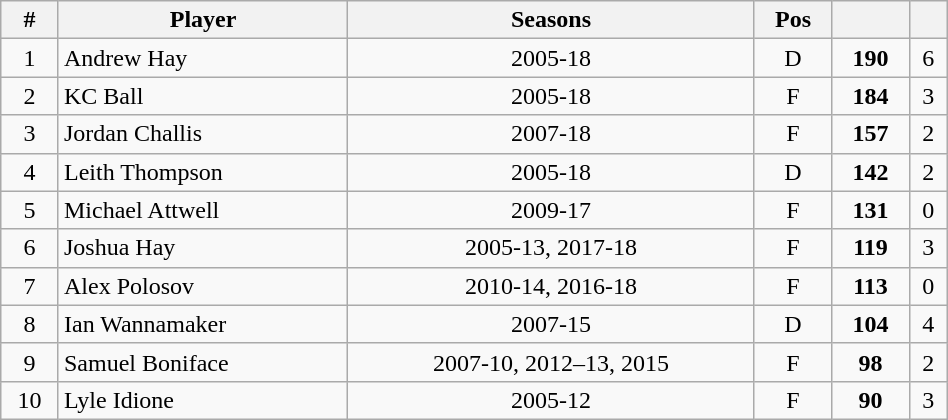<table class="wikitable"  style="width:50%; text-align:center;">
<tr>
<th>#</th>
<th class=unsortable>Player</th>
<th class=unsortable>Seasons</th>
<th class=unsortable>Pos</th>
<th></th>
<th></th>
</tr>
<tr>
<td>1</td>
<td style="text-align:left;"> Andrew Hay</td>
<td>2005-18</td>
<td>D</td>
<td><strong>190</strong></td>
<td>6</td>
</tr>
<tr>
<td>2</td>
<td style="text-align:left;"> KC Ball</td>
<td>2005-18</td>
<td>F</td>
<td><strong>184</strong></td>
<td>3</td>
</tr>
<tr>
<td>3</td>
<td style="text-align:left;"> Jordan Challis</td>
<td>2007-18</td>
<td>F</td>
<td><strong>157</strong></td>
<td>2</td>
</tr>
<tr>
<td>4</td>
<td style="text-align:left;"> Leith Thompson</td>
<td>2005-18</td>
<td>D</td>
<td><strong>142</strong></td>
<td>2</td>
</tr>
<tr>
<td>5</td>
<td style="text-align:left;"> Michael Attwell</td>
<td>2009-17</td>
<td>F</td>
<td><strong>131</strong></td>
<td>0</td>
</tr>
<tr>
<td>6</td>
<td style="text-align:left;"> Joshua Hay</td>
<td>2005-13, 2017-18</td>
<td>F</td>
<td><strong>119</strong></td>
<td>3</td>
</tr>
<tr>
<td>7</td>
<td style="text-align:left;"> Alex Polosov</td>
<td>2010-14, 2016-18</td>
<td>F</td>
<td><strong>113</strong></td>
<td>0</td>
</tr>
<tr>
<td>8</td>
<td style="text-align:left;"> Ian Wannamaker</td>
<td>2007-15</td>
<td>D</td>
<td><strong>104</strong></td>
<td>4</td>
</tr>
<tr>
<td>9</td>
<td style="text-align:left;"> Samuel Boniface</td>
<td>2007-10, 2012–13, 2015</td>
<td>F</td>
<td><strong>98</strong></td>
<td>2</td>
</tr>
<tr>
<td>10</td>
<td style="text-align:left;"> Lyle Idione</td>
<td>2005-12</td>
<td>F</td>
<td><strong>90</strong></td>
<td>3</td>
</tr>
</table>
